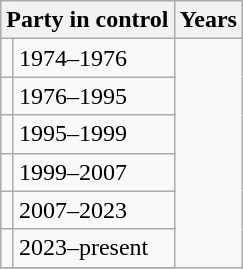<table class="wikitable">
<tr>
<th colspan=2>Party in control</th>
<th>Years</th>
</tr>
<tr>
<td></td>
<td>1974–1976</td>
</tr>
<tr>
<td></td>
<td>1976–1995</td>
</tr>
<tr>
<td></td>
<td>1995–1999</td>
</tr>
<tr>
<td></td>
<td>1999–2007</td>
</tr>
<tr>
<td></td>
<td>2007–2023</td>
</tr>
<tr>
<td></td>
<td>2023–present</td>
</tr>
<tr>
</tr>
</table>
